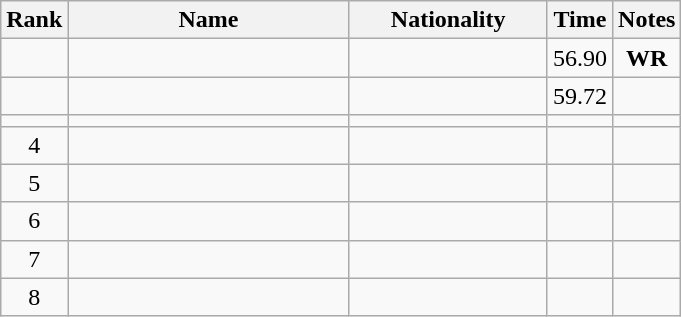<table class="wikitable sortable" style="text-align:center">
<tr>
<th>Rank</th>
<th style="width:180px">Name</th>
<th style="width:125px">Nationality</th>
<th>Time</th>
<th>Notes</th>
</tr>
<tr>
<td></td>
<td style="text-align:left;"></td>
<td style="text-align:left;"></td>
<td>56.90</td>
<td><strong>WR</strong></td>
</tr>
<tr>
<td></td>
<td style="text-align:left;"></td>
<td style="text-align:left;"></td>
<td>59.72</td>
<td></td>
</tr>
<tr>
<td></td>
<td style="text-align:left;"></td>
<td style="text-align:left;"></td>
<td></td>
<td></td>
</tr>
<tr>
<td>4</td>
<td style="text-align:left;"></td>
<td style="text-align:left;"></td>
<td></td>
<td></td>
</tr>
<tr>
<td>5</td>
<td style="text-align:left;"></td>
<td style="text-align:left;"></td>
<td></td>
<td></td>
</tr>
<tr>
<td>6</td>
<td style="text-align:left;"></td>
<td style="text-align:left;"></td>
<td></td>
<td></td>
</tr>
<tr>
<td>7</td>
<td style="text-align:left;"></td>
<td style="text-align:left;"></td>
<td></td>
<td></td>
</tr>
<tr>
<td>8</td>
<td style="text-align:left;"></td>
<td style="text-align:left;"></td>
<td></td>
<td></td>
</tr>
</table>
